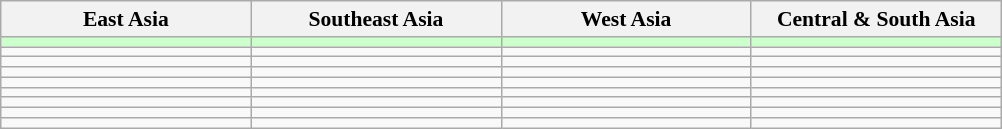<table class=wikitable  style="text-align: center; font-size:90% ">
<tr>
<th width=160>East Asia</th>
<th width=160>Southeast Asia</th>
<th width=160>West Asia</th>
<th width=160>Central & South Asia</th>
</tr>
<tr bgcolor="#ccffcc">
<td align=left></td>
<td align=left></td>
<td align=left></td>
<td align=left></td>
</tr>
<tr>
<td align=left></td>
<td align=left></td>
<td align=left></td>
<td align=left></td>
</tr>
<tr>
<td align=left></td>
<td align=left></td>
<td align=left></td>
<td align=left></td>
</tr>
<tr>
<td align=left></td>
<td align=left></td>
<td align=left></td>
<td align=left></td>
</tr>
<tr>
<td align=left></td>
<td align=left></td>
<td align=left></td>
<td align=left></td>
</tr>
<tr>
<td></td>
<td align=left></td>
<td></td>
<td></td>
</tr>
<tr>
<td></td>
<td align=left></td>
<td></td>
<td></td>
</tr>
<tr>
<td></td>
<td align=left></td>
<td></td>
<td></td>
</tr>
<tr>
<td></td>
<td align=left></td>
<td></td>
<td></td>
</tr>
</table>
